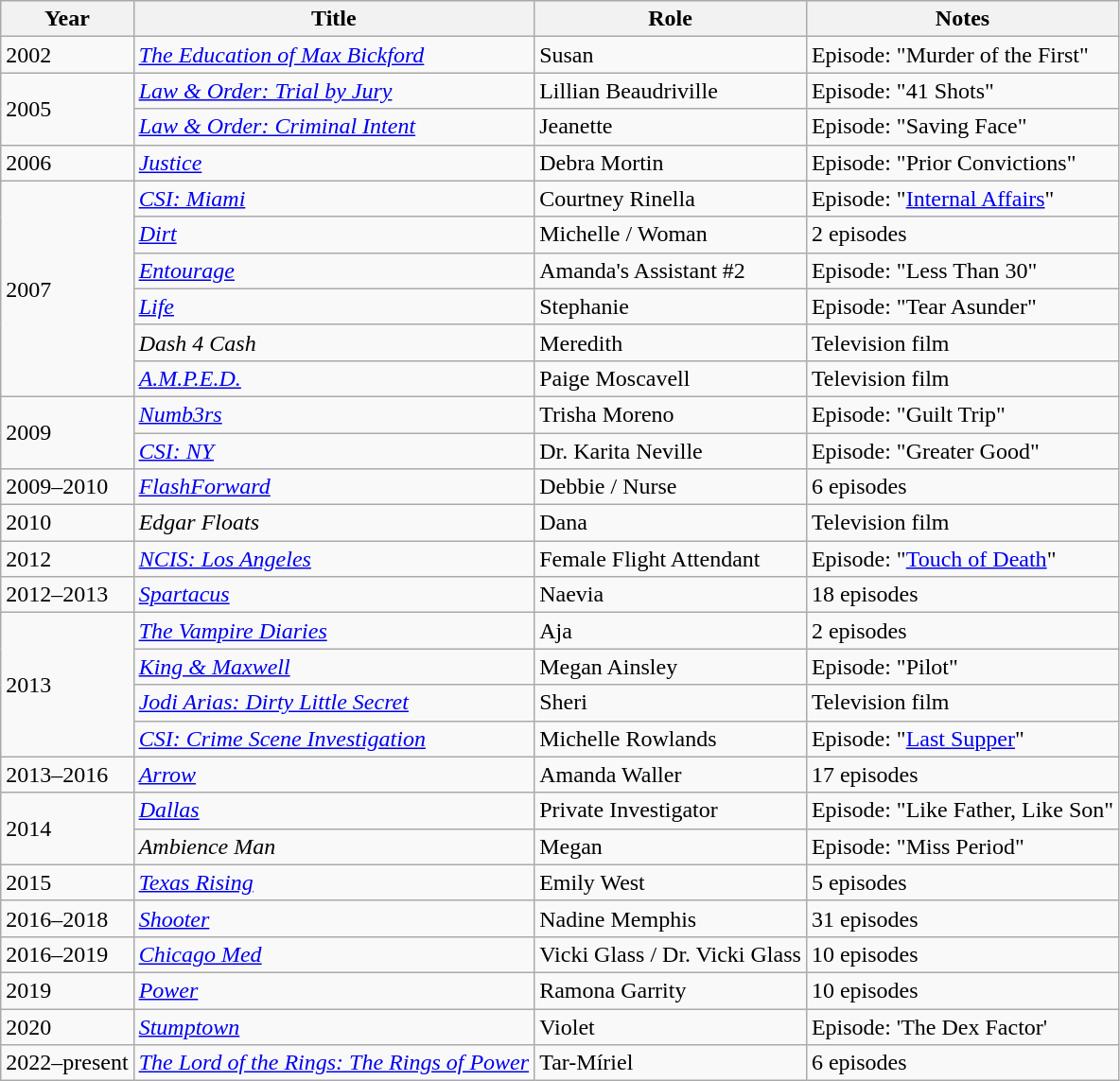<table class = "wikitable sortable">
<tr>
<th>Year</th>
<th>Title</th>
<th>Role</th>
<th>Notes</th>
</tr>
<tr>
<td>2002</td>
<td><em><a href='#'>The Education of Max Bickford</a></em></td>
<td>Susan</td>
<td>Episode: "Murder of the First"</td>
</tr>
<tr>
<td rowspan=2>2005</td>
<td><em><a href='#'>Law & Order: Trial by Jury</a></em></td>
<td>Lillian Beaudriville</td>
<td>Episode: "41 Shots"</td>
</tr>
<tr>
<td><em><a href='#'>Law & Order: Criminal Intent</a></em></td>
<td>Jeanette</td>
<td>Episode: "Saving Face"</td>
</tr>
<tr>
<td>2006</td>
<td><em><a href='#'>Justice</a></em></td>
<td>Debra Mortin</td>
<td>Episode: "Prior Convictions"</td>
</tr>
<tr>
<td rowspan=6>2007</td>
<td><em><a href='#'>CSI: Miami</a></em></td>
<td>Courtney Rinella</td>
<td>Episode: "<a href='#'>Internal Affairs</a>"</td>
</tr>
<tr>
<td><em><a href='#'>Dirt</a></em></td>
<td>Michelle / Woman</td>
<td>2 episodes</td>
</tr>
<tr>
<td><em><a href='#'>Entourage</a></em></td>
<td>Amanda's Assistant #2</td>
<td>Episode: "Less Than 30"</td>
</tr>
<tr>
<td><em><a href='#'>Life</a></em></td>
<td>Stephanie</td>
<td>Episode: "Tear Asunder"</td>
</tr>
<tr>
<td><em>Dash 4 Cash</em></td>
<td>Meredith</td>
<td>Television film</td>
</tr>
<tr>
<td><em><a href='#'>A.M.P.E.D.</a></em></td>
<td>Paige Moscavell</td>
<td>Television film</td>
</tr>
<tr>
<td rowspan=2>2009</td>
<td><em><a href='#'>Numb3rs</a></em></td>
<td>Trisha Moreno</td>
<td>Episode: "Guilt Trip"</td>
</tr>
<tr>
<td><em><a href='#'>CSI: NY</a></em></td>
<td>Dr. Karita Neville</td>
<td>Episode: "Greater Good"</td>
</tr>
<tr>
<td>2009–2010</td>
<td><em><a href='#'>FlashForward</a></em></td>
<td>Debbie / Nurse</td>
<td>6 episodes</td>
</tr>
<tr>
<td>2010</td>
<td><em>Edgar Floats</em></td>
<td>Dana</td>
<td>Television film</td>
</tr>
<tr>
<td>2012</td>
<td><em><a href='#'>NCIS: Los Angeles</a></em></td>
<td>Female Flight Attendant</td>
<td>Episode: "<a href='#'>Touch of Death</a>"</td>
</tr>
<tr>
<td>2012–2013</td>
<td><em><a href='#'>Spartacus</a></em></td>
<td>Naevia</td>
<td>18 episodes</td>
</tr>
<tr>
<td rowspan=4>2013</td>
<td><em><a href='#'>The Vampire Diaries</a></em></td>
<td>Aja</td>
<td>2 episodes</td>
</tr>
<tr>
<td><em><a href='#'>King & Maxwell</a></em></td>
<td>Megan Ainsley</td>
<td>Episode: "Pilot"</td>
</tr>
<tr>
<td><em><a href='#'>Jodi Arias: Dirty Little Secret</a></em></td>
<td>Sheri</td>
<td>Television film</td>
</tr>
<tr>
<td><em><a href='#'>CSI: Crime Scene Investigation</a></em></td>
<td>Michelle Rowlands</td>
<td>Episode: "<a href='#'>Last Supper</a>"</td>
</tr>
<tr>
<td>2013–2016</td>
<td><em><a href='#'>Arrow</a></em></td>
<td>Amanda Waller</td>
<td>17 episodes</td>
</tr>
<tr>
<td rowspan=2>2014</td>
<td><em><a href='#'>Dallas</a></em></td>
<td>Private Investigator</td>
<td>Episode: "Like Father, Like Son"</td>
</tr>
<tr>
<td><em>Ambience Man</em></td>
<td>Megan</td>
<td>Episode: "Miss Period"</td>
</tr>
<tr>
<td>2015</td>
<td><em><a href='#'>Texas Rising</a></em></td>
<td>Emily West</td>
<td>5 episodes</td>
</tr>
<tr>
<td>2016–2018</td>
<td><em><a href='#'>Shooter</a></em></td>
<td>Nadine Memphis</td>
<td>31 episodes</td>
</tr>
<tr>
<td>2016–2019</td>
<td><em><a href='#'>Chicago Med</a></em></td>
<td>Vicki Glass / Dr. Vicki Glass</td>
<td>10 episodes</td>
</tr>
<tr>
<td>2019</td>
<td><em><a href='#'>Power</a></em></td>
<td>Ramona Garrity</td>
<td>10 episodes</td>
</tr>
<tr>
<td>2020</td>
<td><em><a href='#'>Stumptown</a></em></td>
<td>Violet</td>
<td>Episode: 'The Dex Factor'</td>
</tr>
<tr>
<td>2022–present</td>
<td><em><a href='#'>The Lord of the Rings: The Rings of Power</a></em></td>
<td>Tar-Míriel</td>
<td>6 episodes</td>
</tr>
</table>
